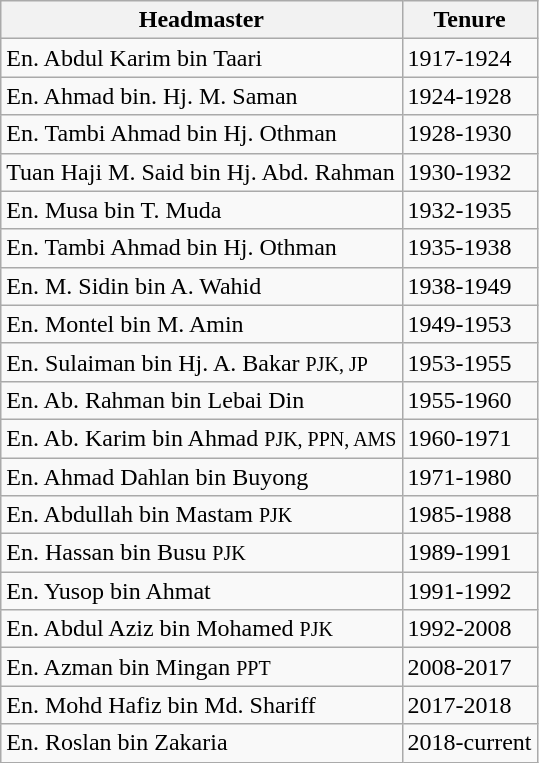<table class="wikitable" style="text-align:right; margin-right:60px">
<tr>
<th>Headmaster</th>
<th>Tenure</th>
</tr>
<tr>
<td align=left>En. Abdul Karim bin Taari</td>
<td align=left>1917-1924</td>
</tr>
<tr>
<td align=left>En. Ahmad bin. Hj. M. Saman</td>
<td align=left>1924-1928</td>
</tr>
<tr>
<td align=left>En. Tambi Ahmad bin Hj. Othman</td>
<td align=left>1928-1930</td>
</tr>
<tr>
<td align=left>Tuan Haji M. Said bin Hj. Abd. Rahman</td>
<td align=left>1930-1932</td>
</tr>
<tr>
<td align=left>En. Musa bin T. Muda</td>
<td align=left>1932-1935</td>
</tr>
<tr>
<td align=left>En. Tambi Ahmad bin Hj. Othman</td>
<td align=left>1935-1938</td>
</tr>
<tr>
<td align=left>En. M. Sidin bin A. Wahid</td>
<td align=left>1938-1949</td>
</tr>
<tr>
<td align=left>En. Montel bin M. Amin</td>
<td align=left>1949-1953</td>
</tr>
<tr>
<td align=left>En. Sulaiman bin Hj. A. Bakar <small>PJK, JP</small></td>
<td align=left>1953-1955</td>
</tr>
<tr>
<td align=left>En. Ab. Rahman bin Lebai Din</td>
<td align=left>1955-1960</td>
</tr>
<tr>
<td align=left>En. Ab. Karim bin Ahmad <small>PJK, PPN, AMS</small></td>
<td align=left>1960-1971</td>
</tr>
<tr>
<td align=left>En. Ahmad Dahlan bin Buyong</td>
<td align=left>1971-1980</td>
</tr>
<tr>
<td align=left>En. Abdullah bin Mastam <small>PJK</small></td>
<td align=left>1985-1988</td>
</tr>
<tr>
<td align=left>En. Hassan bin Busu <small>PJK</small></td>
<td align=left>1989-1991</td>
</tr>
<tr>
<td align=left>En. Yusop bin Ahmat</td>
<td align=left>1991-1992</td>
</tr>
<tr>
<td align=left>En. Abdul Aziz bin Mohamed <small>PJK</small></td>
<td align=left>1992-2008</td>
</tr>
<tr>
<td align=left>En. Azman bin Mingan <small>PPT</small></td>
<td align=left>2008-2017</td>
</tr>
<tr>
<td align=left>En. Mohd Hafiz bin Md. Shariff</td>
<td align=left>2017-2018</td>
</tr>
<tr>
<td align=left>En. Roslan bin Zakaria</td>
<td align=left>2018-current</td>
</tr>
</table>
